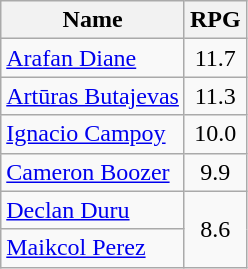<table class=wikitable>
<tr>
<th>Name</th>
<th>RPG</th>
</tr>
<tr>
<td> <a href='#'>Arafan Diane</a></td>
<td align=center>11.7</td>
</tr>
<tr>
<td> <a href='#'>Artūras Butajevas</a></td>
<td align=center>11.3</td>
</tr>
<tr>
<td> <a href='#'>Ignacio Campoy</a></td>
<td align=center>10.0</td>
</tr>
<tr>
<td> <a href='#'>Cameron Boozer</a></td>
<td align=center>9.9</td>
</tr>
<tr>
<td> <a href='#'>Declan Duru</a></td>
<td align=center rowspan=2>8.6</td>
</tr>
<tr>
<td> <a href='#'>Maikcol Perez</a></td>
</tr>
</table>
